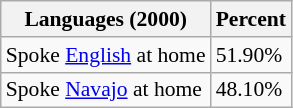<table class="wikitable sortable collapsible" style="font-size: 90%;">
<tr>
<th>Languages (2000) </th>
<th>Percent</th>
</tr>
<tr>
<td>Spoke <a href='#'>English</a> at home</td>
<td>51.90%</td>
</tr>
<tr>
<td>Spoke <a href='#'>Navajo</a> at home</td>
<td>48.10%</td>
</tr>
</table>
